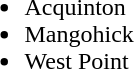<table border="0">
<tr>
<td valign="top"><br><ul><li>Acquinton</li><li>Mangohick</li><li>West Point</li></ul></td>
</tr>
</table>
